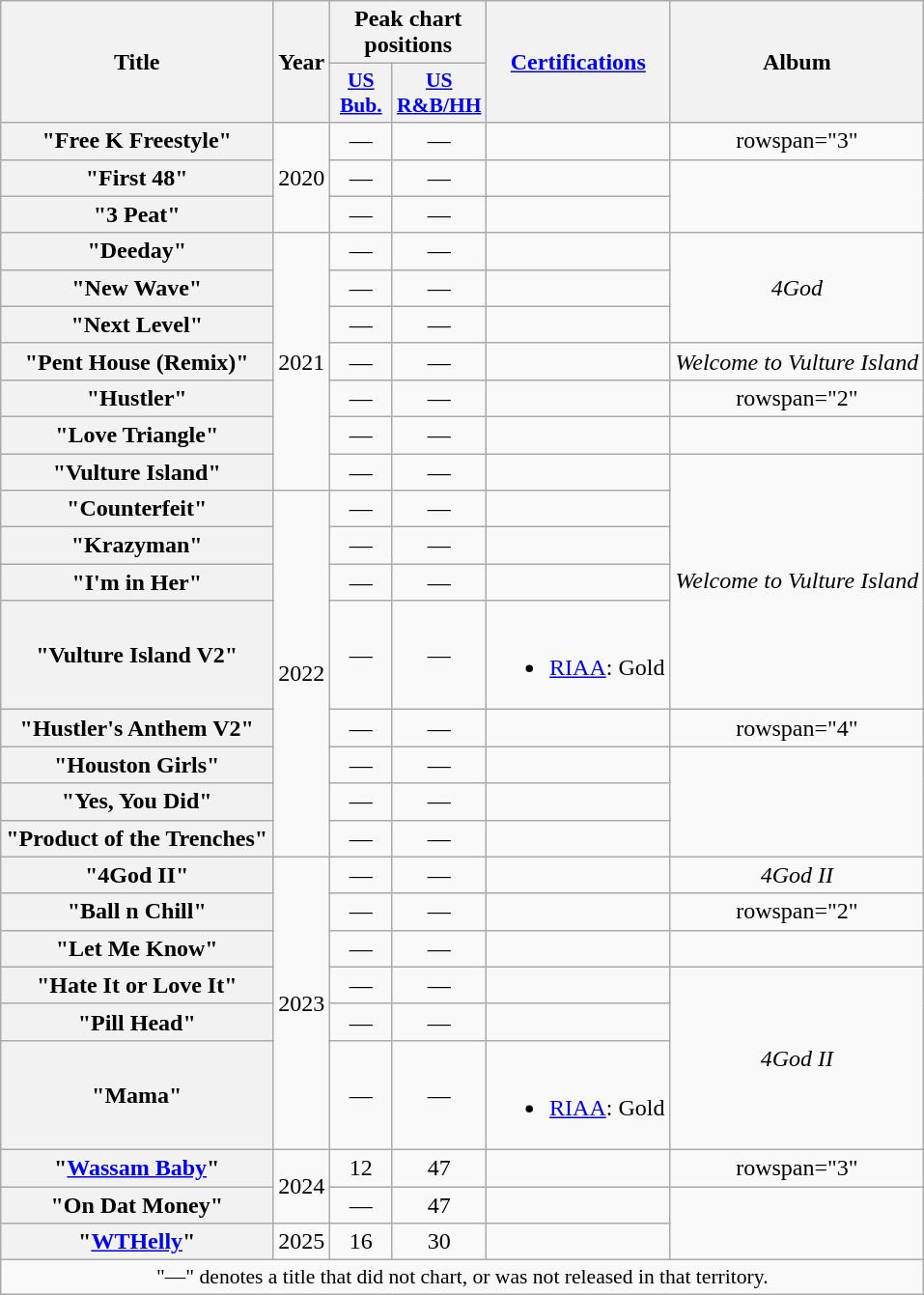<table class="wikitable plainrowheaders" style="text-align:center;">
<tr>
<th scope="col" rowspan="2">Title</th>
<th scope="col" rowspan="2">Year</th>
<th scope="col" colspan="2">Peak chart positions</th>
<th scope="col" rowspan="2"><a href='#'>Certifications</a></th>
<th scope="col" rowspan="2">Album</th>
</tr>
<tr>
<th scope="col" style="width:2.5em;font-size:90%;"><a href='#'>US<br>Bub.</a><br></th>
<th scope="col" style="width:2.5em;font-size:90%;"><a href='#'>US<br>R&B/HH</a><br></th>
</tr>
<tr>
<th scope="row">"Free K Freestyle"</th>
<td rowspan="3">2020</td>
<td>—</td>
<td>—</td>
<td></td>
<td>rowspan="3" </td>
</tr>
<tr>
<th scope="row">"First 48"</th>
<td>—</td>
<td>—</td>
<td></td>
</tr>
<tr>
<th scope="row">"3 Peat"<br></th>
<td>—</td>
<td>—</td>
<td></td>
</tr>
<tr>
<th scope="row">"Deeday"</th>
<td rowspan="7">2021</td>
<td>—</td>
<td>—</td>
<td></td>
<td rowspan="3"><em>4God</em></td>
</tr>
<tr>
<th scope="row">"New Wave"</th>
<td>—</td>
<td>—</td>
<td></td>
</tr>
<tr>
<th scope="row">"Next Level"</th>
<td>—</td>
<td>—</td>
<td></td>
</tr>
<tr>
<th scope="row">"Pent House (Remix)"<br></th>
<td>—</td>
<td>—</td>
<td></td>
<td><em>Welcome to Vulture Island</em></td>
</tr>
<tr>
<th scope="row">"Hustler"</th>
<td>—</td>
<td>—</td>
<td></td>
<td>rowspan="2" </td>
</tr>
<tr>
<th scope="row">"Love Triangle"</th>
<td>—</td>
<td>—</td>
<td></td>
</tr>
<tr>
<th scope="row">"Vulture Island"</th>
<td>—</td>
<td>—</td>
<td></td>
<td rowspan="5"><em>Welcome to Vulture Island</em></td>
</tr>
<tr>
<th scope="row">"Counterfeit"<br></th>
<td rowspan="8">2022</td>
<td>—</td>
<td>—</td>
<td></td>
</tr>
<tr>
<th scope="row">"Krazyman"</th>
<td>—</td>
<td>—</td>
<td></td>
</tr>
<tr>
<th scope="row">"I'm in Her"<br></th>
<td>—</td>
<td>—</td>
<td></td>
</tr>
<tr>
<th scope="row">"Vulture Island V2"<br></th>
<td>—</td>
<td>—</td>
<td><br><ul><li><a href='#'>RIAA</a>: Gold</li></ul></td>
</tr>
<tr>
<th scope="row">"Hustler's Anthem V2"<br></th>
<td>—</td>
<td>—</td>
<td></td>
<td>rowspan="4" </td>
</tr>
<tr>
<th scope="row">"Houston Girls"</th>
<td>—</td>
<td>—</td>
<td></td>
</tr>
<tr>
<th scope="row">"Yes, You Did"<br></th>
<td>—</td>
<td>—</td>
<td></td>
</tr>
<tr>
<th scope="row">"Product of the Trenches"</th>
<td>—</td>
<td>—</td>
<td></td>
</tr>
<tr>
<th scope="row">"4God II"</th>
<td rowspan="6">2023</td>
<td>—</td>
<td>—</td>
<td></td>
<td><em>4God II</em></td>
</tr>
<tr>
<th scope="row">"Ball n Chill"</th>
<td>—</td>
<td>—</td>
<td></td>
<td>rowspan="2" </td>
</tr>
<tr>
<th scope="row">"Let Me Know"<br></th>
<td>—</td>
<td>—</td>
<td></td>
</tr>
<tr>
<th scope="row">"Hate It or Love It"<br></th>
<td>—</td>
<td>—</td>
<td></td>
<td rowspan="3"><em>4God II</em></td>
</tr>
<tr>
<th scope="row">"Pill Head"</th>
<td>—</td>
<td>—</td>
<td></td>
</tr>
<tr>
<th scope="row">"Mama"<br></th>
<td>—</td>
<td>—</td>
<td><br><ul><li><a href='#'>RIAA</a>: Gold</li></ul></td>
</tr>
<tr>
<th scope="row">"<a href='#'>Wassam Baby</a>"<br></th>
<td rowspan="2">2024</td>
<td>12</td>
<td>47</td>
<td></td>
<td>rowspan="3" </td>
</tr>
<tr>
<th scope="row">"On Dat Money"<br></th>
<td>—</td>
<td>47</td>
<td></td>
</tr>
<tr>
<th scope="row">"<a href='#'>WTHelly</a>"</th>
<td>2025</td>
<td>16</td>
<td>30</td>
<td></td>
</tr>
<tr>
<td colspan="8" style="font-size:90%">"—" denotes a title that did not chart, or was not released in that territory.</td>
</tr>
</table>
